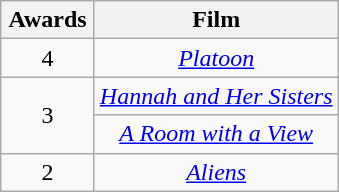<table class="wikitable" style="text-align: center;">
<tr>
<th scope="col" width="55">Awards</th>
<th scope="col" align="center">Film</th>
</tr>
<tr>
<td style="text-align: center;">4</td>
<td><em><a href='#'>Platoon</a></em></td>
</tr>
<tr>
<td rowspan=2 style="text-align:center">3</td>
<td><em><a href='#'>Hannah and Her Sisters</a></em></td>
</tr>
<tr>
<td><em><a href='#'>A Room with a View</a></em></td>
</tr>
<tr>
<td style="text-align: center;">2</td>
<td><em><a href='#'>Aliens</a></em></td>
</tr>
</table>
